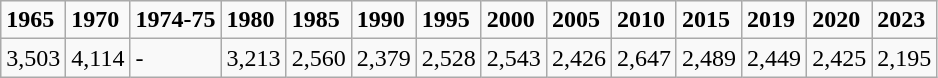<table class="wikitable">
<tr>
<td><strong>1965</strong></td>
<td><strong>1970</strong></td>
<td><strong>1974-75</strong></td>
<td><strong>1980</strong></td>
<td><strong>1985</strong></td>
<td><strong>1990</strong></td>
<td><strong>1995</strong></td>
<td><strong>2000</strong></td>
<td><strong>2005</strong></td>
<td><strong>2010</strong></td>
<td><strong>2015</strong></td>
<td><strong>2019</strong></td>
<td><strong>2020</strong></td>
<td><strong>2023</strong></td>
</tr>
<tr>
<td>3,503</td>
<td>4,114</td>
<td>-</td>
<td>3,213</td>
<td>2,560</td>
<td>2,379</td>
<td>2,528</td>
<td>2,543</td>
<td>2,426</td>
<td>2,647</td>
<td>2,489</td>
<td>2,449</td>
<td>2,425</td>
<td>2,195</td>
</tr>
</table>
